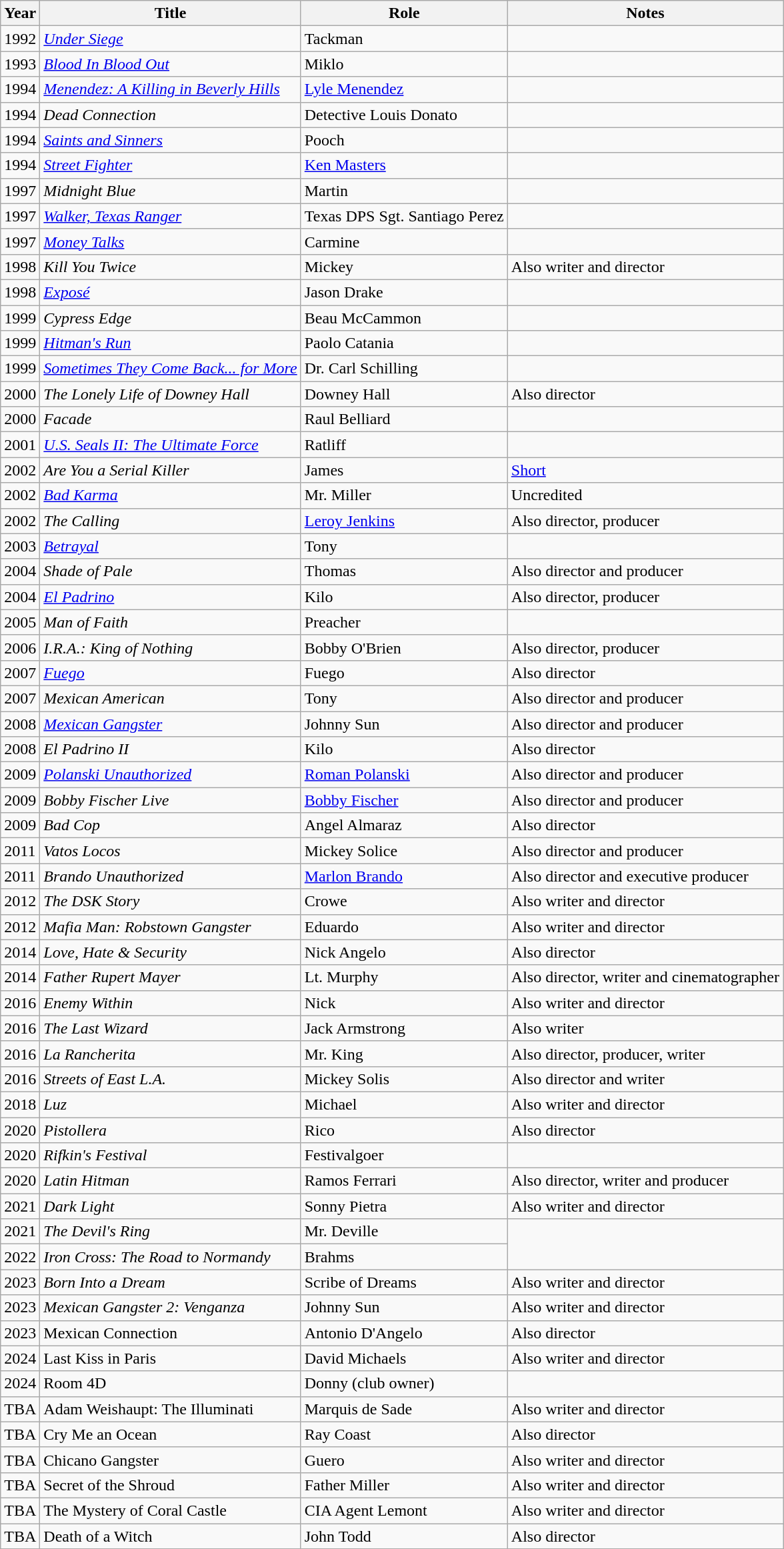<table class="wikitable">
<tr>
<th>Year</th>
<th>Title</th>
<th>Role</th>
<th>Notes</th>
</tr>
<tr>
<td>1992</td>
<td><em><a href='#'>Under Siege</a></em></td>
<td>Tackman</td>
<td></td>
</tr>
<tr>
<td>1993</td>
<td><em><a href='#'>Blood In Blood Out</a></em></td>
<td>Miklo</td>
<td></td>
</tr>
<tr>
<td>1994</td>
<td><em><a href='#'>Menendez: A Killing in Beverly Hills</a></em></td>
<td><a href='#'>Lyle Menendez</a></td>
<td></td>
</tr>
<tr>
<td>1994</td>
<td><em>Dead Connection</em></td>
<td>Detective Louis Donato</td>
<td></td>
</tr>
<tr>
<td>1994</td>
<td><em><a href='#'>Saints and Sinners</a></em></td>
<td>Pooch</td>
<td></td>
</tr>
<tr>
<td>1994</td>
<td><em><a href='#'>Street Fighter</a></em></td>
<td><a href='#'>Ken Masters</a></td>
<td></td>
</tr>
<tr>
<td>1997</td>
<td><em>Midnight Blue</em></td>
<td>Martin</td>
<td></td>
</tr>
<tr>
<td>1997</td>
<td><em><a href='#'>Walker, Texas Ranger</a></em></td>
<td>Texas DPS Sgt. Santiago Perez</td>
<td></td>
</tr>
<tr>
<td>1997</td>
<td><em><a href='#'>Money Talks</a></em></td>
<td>Carmine</td>
<td></td>
</tr>
<tr>
<td>1998</td>
<td><em>Kill You Twice</em></td>
<td>Mickey</td>
<td>Also writer and director</td>
</tr>
<tr>
<td>1998</td>
<td><em><a href='#'>Exposé</a></em></td>
<td>Jason Drake</td>
<td></td>
</tr>
<tr>
<td>1999</td>
<td><em>Cypress Edge</em></td>
<td>Beau McCammon</td>
<td></td>
</tr>
<tr>
<td>1999</td>
<td><em><a href='#'>Hitman's Run</a></em></td>
<td>Paolo Catania</td>
<td></td>
</tr>
<tr>
<td>1999</td>
<td><em><a href='#'>Sometimes They Come Back... for More</a></em></td>
<td>Dr. Carl Schilling</td>
<td></td>
</tr>
<tr>
<td>2000</td>
<td><em>The Lonely Life of Downey Hall</em></td>
<td>Downey Hall</td>
<td>Also director</td>
</tr>
<tr>
<td>2000</td>
<td><em>Facade</em></td>
<td>Raul Belliard</td>
<td></td>
</tr>
<tr>
<td>2001</td>
<td><em><a href='#'>U.S. Seals II: The Ultimate Force</a></em></td>
<td>Ratliff</td>
<td></td>
</tr>
<tr>
<td>2002</td>
<td><em>Are You a Serial Killer</em></td>
<td>James</td>
<td><a href='#'>Short</a></td>
</tr>
<tr>
<td>2002</td>
<td><em><a href='#'>Bad Karma</a></em></td>
<td>Mr. Miller</td>
<td>Uncredited</td>
</tr>
<tr>
<td>2002</td>
<td><em>The Calling</em></td>
<td><a href='#'>Leroy Jenkins</a></td>
<td>Also director, producer</td>
</tr>
<tr>
<td>2003</td>
<td><em><a href='#'>Betrayal</a></em></td>
<td>Tony</td>
<td></td>
</tr>
<tr>
<td>2004</td>
<td><em>Shade of Pale</em></td>
<td>Thomas</td>
<td>Also director and producer</td>
</tr>
<tr>
<td>2004</td>
<td><em><a href='#'>El Padrino</a></em></td>
<td>Kilo</td>
<td>Also director, producer</td>
</tr>
<tr>
<td>2005</td>
<td><em>Man of Faith</em></td>
<td>Preacher</td>
<td></td>
</tr>
<tr>
<td>2006</td>
<td><em>I.R.A.: King of Nothing</em></td>
<td>Bobby O'Brien</td>
<td>Also director, producer</td>
</tr>
<tr>
<td>2007</td>
<td><em><a href='#'>Fuego</a></em></td>
<td>Fuego</td>
<td>Also director</td>
</tr>
<tr>
<td>2007</td>
<td><em>Mexican American</em></td>
<td>Tony</td>
<td>Also director and producer</td>
</tr>
<tr>
<td>2008</td>
<td><em><a href='#'>Mexican Gangster</a></em></td>
<td>Johnny Sun</td>
<td>Also director and producer</td>
</tr>
<tr>
<td>2008</td>
<td><em>El Padrino II</em></td>
<td>Kilo</td>
<td>Also director</td>
</tr>
<tr>
<td>2009</td>
<td><em><a href='#'>Polanski Unauthorized</a></em></td>
<td><a href='#'>Roman Polanski</a></td>
<td>Also director and producer</td>
</tr>
<tr>
<td>2009</td>
<td><em>Bobby Fischer Live</em></td>
<td><a href='#'>Bobby Fischer</a></td>
<td>Also director and producer</td>
</tr>
<tr>
<td>2009</td>
<td><em>Bad Cop</em></td>
<td>Angel Almaraz</td>
<td>Also director</td>
</tr>
<tr>
<td>2011</td>
<td><em>Vatos Locos</em></td>
<td>Mickey Solice</td>
<td>Also director and producer</td>
</tr>
<tr>
<td>2011</td>
<td><em>Brando Unauthorized</em></td>
<td><a href='#'>Marlon Brando</a></td>
<td>Also director and executive producer</td>
</tr>
<tr>
<td>2012</td>
<td><em>The DSK Story</em></td>
<td>Crowe</td>
<td>Also writer and director</td>
</tr>
<tr>
<td>2012</td>
<td><em>Mafia Man: Robstown Gangster</em></td>
<td>Eduardo</td>
<td>Also writer and director</td>
</tr>
<tr>
<td>2014</td>
<td><em>Love, Hate & Security</em></td>
<td>Nick Angelo</td>
<td>Also director</td>
</tr>
<tr>
<td>2014</td>
<td><em>Father Rupert Mayer</em></td>
<td>Lt. Murphy</td>
<td>Also director, writer and cinematographer</td>
</tr>
<tr>
<td>2016</td>
<td><em>Enemy Within</em></td>
<td>Nick</td>
<td>Also writer and director</td>
</tr>
<tr>
<td>2016</td>
<td><em>The Last Wizard </em></td>
<td>Jack Armstrong</td>
<td>Also writer</td>
</tr>
<tr>
<td>2016</td>
<td><em>La Rancherita</em></td>
<td>Mr. King</td>
<td>Also director, producer, writer</td>
</tr>
<tr>
<td>2016</td>
<td><em>Streets of East L.A.</em></td>
<td>Mickey Solis</td>
<td>Also director and writer</td>
</tr>
<tr>
<td>2018</td>
<td><em> Luz </em></td>
<td>Michael</td>
<td>Also writer and director</td>
</tr>
<tr>
<td>2020</td>
<td><em>Pistollera</em></td>
<td>Rico</td>
<td>Also director</td>
</tr>
<tr>
<td>2020</td>
<td><em>Rifkin's Festival</em></td>
<td>Festivalgoer</td>
</tr>
<tr>
<td>2020</td>
<td><em>Latin Hitman</em></td>
<td>Ramos Ferrari</td>
<td>Also director, writer and producer</td>
</tr>
<tr>
<td>2021</td>
<td><em>Dark Light</em></td>
<td>Sonny Pietra</td>
<td>Also writer and director</td>
</tr>
<tr>
<td>2021</td>
<td><em>The Devil's Ring</em></td>
<td>Mr. Deville</td>
</tr>
<tr>
<td>2022</td>
<td><em>Iron Cross: The Road to Normandy</em></td>
<td>Brahms</td>
</tr>
<tr>
<td>2023</td>
<td><em>Born Into a Dream</em></td>
<td>Scribe of Dreams</td>
<td>Also writer and director</td>
</tr>
<tr>
<td>2023</td>
<td><em>Mexican Gangster 2: Venganza</td>
<td>Johnny Sun</td>
<td>Also writer and director</td>
</tr>
<tr>
<td>2023</td>
<td></em>Mexican Connection<em></td>
<td>Antonio D'Angelo</td>
<td>Also director</td>
</tr>
<tr>
<td>2024</td>
<td></em>Last Kiss in Paris<em></td>
<td>David Michaels</td>
<td>Also writer and director</td>
</tr>
<tr>
<td>2024</td>
<td></em>Room 4D<em></td>
<td>Donny (club owner)</td>
</tr>
<tr>
<td>TBA</td>
<td></em>Adam Weishaupt: The Illuminati<em></td>
<td>Marquis de Sade</td>
<td>Also writer and director</td>
</tr>
<tr>
<td>TBA</td>
<td></em>Cry Me an Ocean<em></td>
<td>Ray Coast</td>
<td>Also director</td>
</tr>
<tr>
<td>TBA</td>
<td></em>Chicano Gangster<em></td>
<td>Guero</td>
<td>Also writer and director</td>
</tr>
<tr>
<td>TBA</td>
<td></em>Secret of the Shroud<em></td>
<td>Father Miller</td>
<td>Also writer and director</td>
</tr>
<tr>
<td>TBA</td>
<td></em>The Mystery of Coral Castle<em></td>
<td>CIA Agent Lemont</td>
<td>Also writer and director</td>
</tr>
<tr>
<td>TBA</td>
<td></em>Death of a Witch<em></td>
<td>John Todd</td>
<td>Also director</td>
</tr>
</table>
